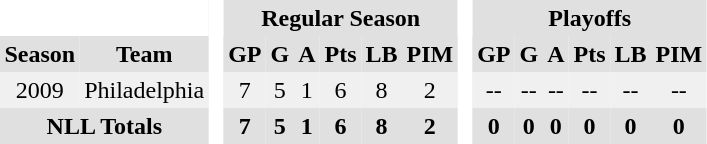<table BORDER="0" CELLPADDING="3" CELLSPACING="0">
<tr ALIGN="center" bgcolor="#e0e0e0">
<th colspan="2" bgcolor="#ffffff"> </th>
<th rowspan="99" bgcolor="#ffffff"> </th>
<th colspan="6">Regular Season</th>
<th rowspan="99" bgcolor="#ffffff"> </th>
<th colspan="6">Playoffs</th>
</tr>
<tr ALIGN="center" bgcolor="#e0e0e0">
<th>Season</th>
<th>Team</th>
<th>GP</th>
<th>G</th>
<th>A</th>
<th>Pts</th>
<th>LB</th>
<th>PIM</th>
<th>GP</th>
<th>G</th>
<th>A</th>
<th>Pts</th>
<th>LB</th>
<th>PIM</th>
</tr>
<tr ALIGN="center" bgcolor="#f0f0f0">
<td>2009</td>
<td>Philadelphia</td>
<td>7</td>
<td>5</td>
<td>1</td>
<td>6</td>
<td>8</td>
<td>2</td>
<td>--</td>
<td>--</td>
<td>--</td>
<td>--</td>
<td>--</td>
<td>--</td>
</tr>
<tr ALIGN="center" bgcolor="#e0e0e0">
<th colspan="2">NLL Totals</th>
<th>7</th>
<th>5</th>
<th>1</th>
<th>6</th>
<th>8</th>
<th>2</th>
<th>0</th>
<th>0</th>
<th>0</th>
<th>0</th>
<th>0</th>
<th>0</th>
</tr>
</table>
